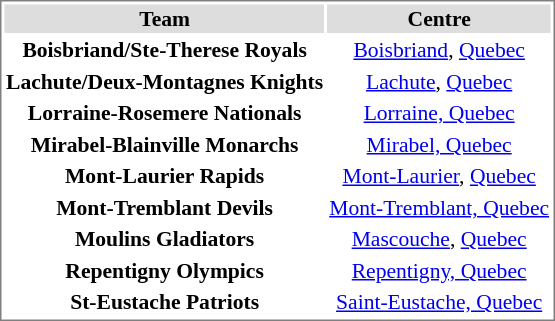<table cellpadding="0">
<tr align="left" style="vertical-align: top">
<td></td>
<td><br><table cellpadding="1" style="font-size: 90%; border: 1px solid gray;">
<tr align="center"  bgcolor="#dddddd">
<td><strong>Team</strong></td>
<td><strong>Centre</strong></td>
</tr>
<tr align="center">
<td><strong>Boisbriand/Ste-Therese Royals</strong></td>
<td><a href='#'>Boisbriand</a>, <a href='#'>Quebec</a></td>
</tr>
<tr align="center">
<td><strong>Lachute/Deux-Montagnes Knights</strong></td>
<td><a href='#'>Lachute</a>, <a href='#'>Quebec</a></td>
</tr>
<tr align="center">
<td><strong>Lorraine-Rosemere Nationals</strong></td>
<td><a href='#'>Lorraine, Quebec</a></td>
</tr>
<tr align="center">
<td><strong>Mirabel-Blainville Monarchs</strong></td>
<td><a href='#'>Mirabel, Quebec</a></td>
</tr>
<tr align="center">
<td><strong>Mont-Laurier Rapids</strong></td>
<td><a href='#'>Mont-Laurier</a>, <a href='#'>Quebec</a></td>
</tr>
<tr align="center">
<td><strong>Mont-Tremblant Devils</strong></td>
<td><a href='#'>Mont-Tremblant, Quebec</a></td>
</tr>
<tr align="center">
<td><strong>Moulins Gladiators</strong></td>
<td><a href='#'>Mascouche</a>, <a href='#'>Quebec</a></td>
</tr>
<tr align="center">
<td><strong>Repentigny Olympics</strong></td>
<td><a href='#'>Repentigny, Quebec</a></td>
</tr>
<tr align="center">
<td><strong>St-Eustache Patriots</strong></td>
<td><a href='#'>Saint-Eustache, Quebec</a></td>
</tr>
</table>
</td>
</tr>
</table>
